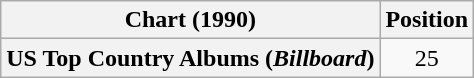<table class="wikitable plainrowheaders" style="text-align:center">
<tr>
<th scope="col">Chart (1990)</th>
<th scope="col">Position</th>
</tr>
<tr>
<th scope="row">US Top Country Albums (<em>Billboard</em>)</th>
<td>25</td>
</tr>
</table>
